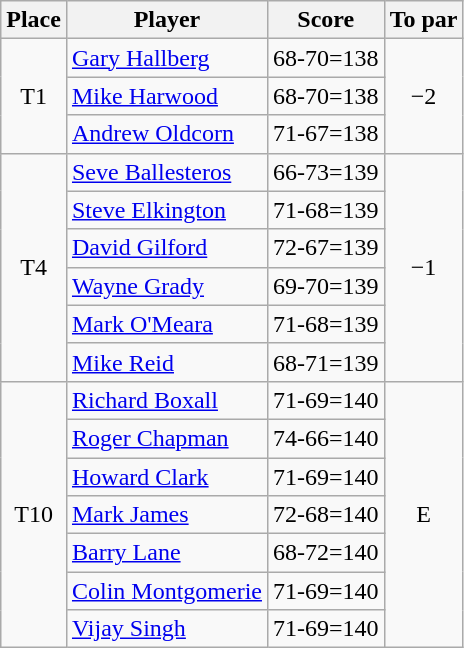<table class="wikitable">
<tr>
<th>Place</th>
<th>Player</th>
<th>Score</th>
<th>To par</th>
</tr>
<tr>
<td rowspan="3" align=center>T1</td>
<td> <a href='#'>Gary Hallberg</a></td>
<td align=center>68-70=138</td>
<td rowspan="3" align=center>−2</td>
</tr>
<tr>
<td> <a href='#'>Mike Harwood</a></td>
<td align=center>68-70=138</td>
</tr>
<tr>
<td> <a href='#'>Andrew Oldcorn</a></td>
<td align=center>71-67=138</td>
</tr>
<tr>
<td rowspan="6" align=center>T4</td>
<td> <a href='#'>Seve Ballesteros</a></td>
<td align=center>66-73=139</td>
<td rowspan="6" align=center>−1</td>
</tr>
<tr>
<td> <a href='#'>Steve Elkington</a></td>
<td align=center>71-68=139</td>
</tr>
<tr>
<td> <a href='#'>David Gilford</a></td>
<td align=center>72-67=139</td>
</tr>
<tr>
<td> <a href='#'>Wayne Grady</a></td>
<td align=center>69-70=139</td>
</tr>
<tr>
<td> <a href='#'>Mark O'Meara</a></td>
<td align=center>71-68=139</td>
</tr>
<tr>
<td> <a href='#'>Mike Reid</a></td>
<td align=center>68-71=139</td>
</tr>
<tr>
<td rowspan="7" align=center>T10</td>
<td> <a href='#'>Richard Boxall</a></td>
<td align=center>71-69=140</td>
<td rowspan="7" align=center>E</td>
</tr>
<tr>
<td> <a href='#'>Roger Chapman</a></td>
<td align=center>74-66=140</td>
</tr>
<tr>
<td> <a href='#'>Howard Clark</a></td>
<td align=center>71-69=140</td>
</tr>
<tr>
<td> <a href='#'>Mark James</a></td>
<td align=center>72-68=140</td>
</tr>
<tr>
<td> <a href='#'>Barry Lane</a></td>
<td align=center>68-72=140</td>
</tr>
<tr>
<td> <a href='#'>Colin Montgomerie</a></td>
<td align=center>71-69=140</td>
</tr>
<tr>
<td> <a href='#'>Vijay Singh</a></td>
<td align=center>71-69=140</td>
</tr>
</table>
